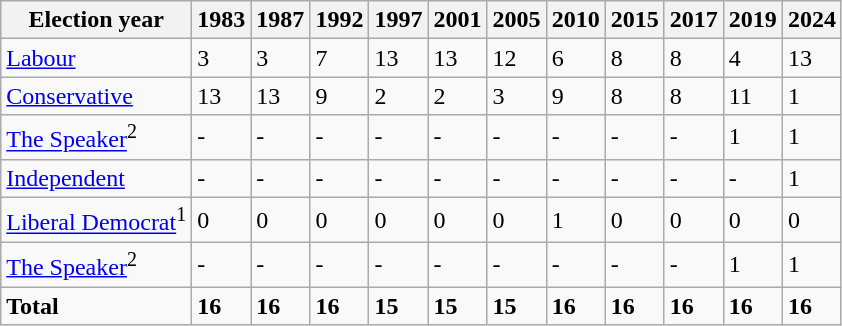<table class="wikitable">
<tr>
<th>Election year</th>
<th>1983</th>
<th>1987</th>
<th>1992</th>
<th>1997</th>
<th>2001</th>
<th>2005</th>
<th>2010</th>
<th>2015</th>
<th>2017</th>
<th>2019</th>
<th>2024</th>
</tr>
<tr>
<td><a href='#'>Labour</a></td>
<td>3</td>
<td>3</td>
<td>7</td>
<td>13</td>
<td>13</td>
<td>12</td>
<td>6</td>
<td>8</td>
<td>8</td>
<td>4</td>
<td>13</td>
</tr>
<tr>
<td><a href='#'>Conservative</a></td>
<td>13</td>
<td>13</td>
<td>9</td>
<td>2</td>
<td>2</td>
<td>3</td>
<td>9</td>
<td>8</td>
<td>8</td>
<td>11</td>
<td>1</td>
</tr>
<tr>
<td><a href='#'>The Speaker</a><sup>2</sup></td>
<td>-</td>
<td>-</td>
<td>-</td>
<td>-</td>
<td>-</td>
<td>-</td>
<td>-</td>
<td>-</td>
<td>-</td>
<td>1</td>
<td>1</td>
</tr>
<tr>
<td><a href='#'>Independent</a></td>
<td>-</td>
<td>-</td>
<td>-</td>
<td>-</td>
<td>-</td>
<td>-</td>
<td>-</td>
<td>-</td>
<td>-</td>
<td>-</td>
<td>1</td>
</tr>
<tr>
<td><a href='#'>Liberal Democrat</a><sup>1</sup></td>
<td>0</td>
<td>0</td>
<td>0</td>
<td>0</td>
<td>0</td>
<td>0</td>
<td>1</td>
<td>0</td>
<td>0</td>
<td>0</td>
<td>0</td>
</tr>
<tr>
<td><a href='#'>The Speaker</a><sup>2</sup></td>
<td>-</td>
<td>-</td>
<td>-</td>
<td>-</td>
<td>-</td>
<td>-</td>
<td>-</td>
<td>-</td>
<td>-</td>
<td>1</td>
<td>1</td>
</tr>
<tr>
<td><strong>Total</strong></td>
<td><strong>16</strong></td>
<td><strong>16</strong></td>
<td><strong>16</strong></td>
<td><strong>15</strong></td>
<td><strong>15</strong></td>
<td><strong>15</strong></td>
<td><strong>16</strong></td>
<td><strong>16</strong></td>
<td><strong>16</strong></td>
<td><strong>16</strong></td>
<td><strong>16</strong></td>
</tr>
</table>
